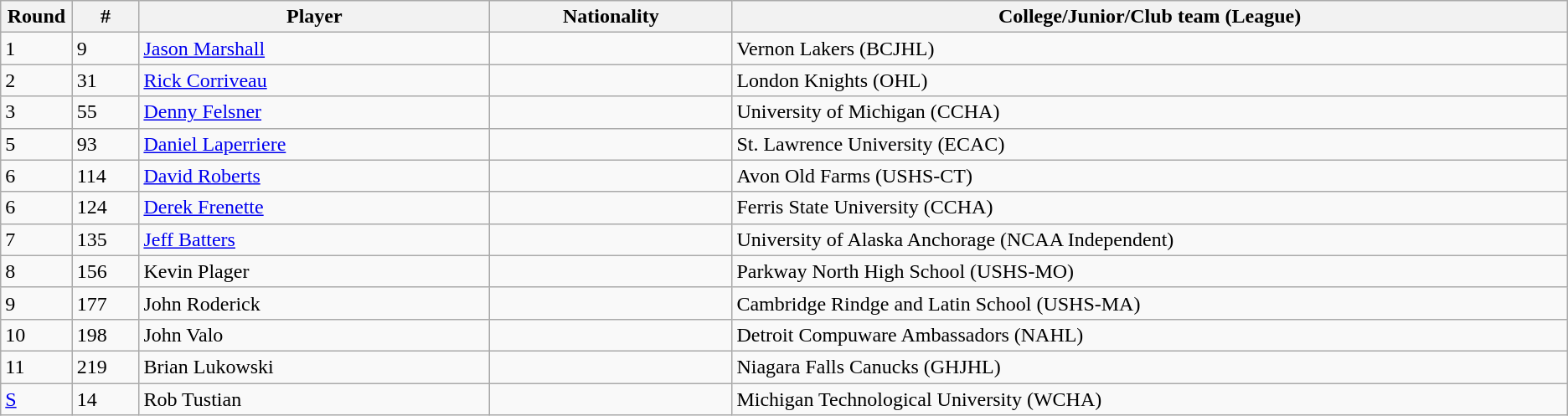<table class="wikitable">
<tr align="center">
<th bgcolor="#DDDDFF" width="4.0%">Round</th>
<th bgcolor="#DDDDFF" width="4.0%">#</th>
<th bgcolor="#DDDDFF" width="21.0%">Player</th>
<th bgcolor="#DDDDFF" width="14.5%">Nationality</th>
<th bgcolor="#DDDDFF" width="50.0%">College/Junior/Club team (League)</th>
</tr>
<tr>
<td>1</td>
<td>9</td>
<td><a href='#'>Jason Marshall</a></td>
<td></td>
<td>Vernon Lakers (BCJHL)</td>
</tr>
<tr>
<td>2</td>
<td>31</td>
<td><a href='#'>Rick Corriveau</a></td>
<td></td>
<td>London Knights (OHL)</td>
</tr>
<tr>
<td>3</td>
<td>55</td>
<td><a href='#'>Denny Felsner</a></td>
<td></td>
<td>University of Michigan (CCHA)</td>
</tr>
<tr>
<td>5</td>
<td>93</td>
<td><a href='#'>Daniel Laperriere</a></td>
<td></td>
<td>St. Lawrence University (ECAC)</td>
</tr>
<tr>
<td>6</td>
<td>114</td>
<td><a href='#'>David Roberts</a></td>
<td></td>
<td>Avon Old Farms (USHS-CT)</td>
</tr>
<tr>
<td>6</td>
<td>124</td>
<td><a href='#'>Derek Frenette</a></td>
<td></td>
<td>Ferris State University (CCHA)</td>
</tr>
<tr>
<td>7</td>
<td>135</td>
<td><a href='#'>Jeff Batters</a></td>
<td></td>
<td>University of Alaska Anchorage (NCAA Independent)</td>
</tr>
<tr>
<td>8</td>
<td>156</td>
<td>Kevin Plager</td>
<td></td>
<td>Parkway North High School (USHS-MO)</td>
</tr>
<tr>
<td>9</td>
<td>177</td>
<td>John Roderick</td>
<td></td>
<td>Cambridge Rindge and Latin School (USHS-MA)</td>
</tr>
<tr>
<td>10</td>
<td>198</td>
<td>John Valo</td>
<td></td>
<td>Detroit Compuware Ambassadors (NAHL)</td>
</tr>
<tr>
<td>11</td>
<td>219</td>
<td>Brian Lukowski</td>
<td></td>
<td>Niagara Falls Canucks (GHJHL)</td>
</tr>
<tr>
<td><a href='#'>S</a></td>
<td>14</td>
<td>Rob Tustian</td>
<td></td>
<td>Michigan Technological University (WCHA)</td>
</tr>
</table>
